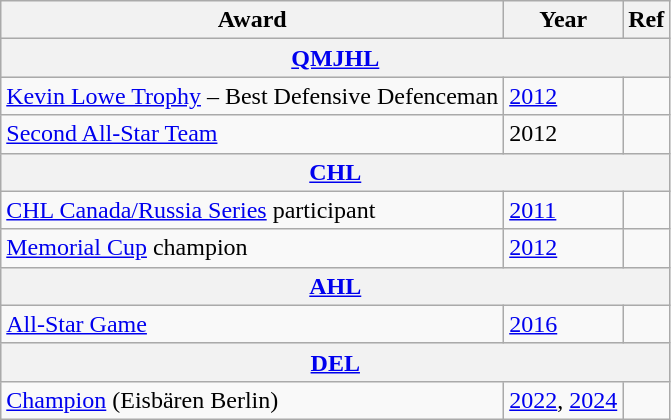<table class="wikitable">
<tr>
<th>Award</th>
<th>Year</th>
<th>Ref</th>
</tr>
<tr ALIGN="center" bgcolor="#e0e0e0">
<th colspan="3"><a href='#'>QMJHL</a></th>
</tr>
<tr>
<td><a href='#'>Kevin Lowe Trophy</a> – Best Defensive Defenceman</td>
<td><a href='#'>2012</a></td>
<td></td>
</tr>
<tr>
<td><a href='#'>Second All-Star Team</a></td>
<td>2012</td>
<td></td>
</tr>
<tr>
<th colspan="3"><a href='#'>CHL</a></th>
</tr>
<tr>
<td><a href='#'>CHL Canada/Russia Series</a> participant</td>
<td><a href='#'>2011</a></td>
<td></td>
</tr>
<tr>
<td><a href='#'>Memorial Cup</a> champion</td>
<td><a href='#'>2012</a></td>
<td></td>
</tr>
<tr>
<th colspan="3"><a href='#'>AHL</a></th>
</tr>
<tr>
<td><a href='#'> All-Star Game</a></td>
<td><a href='#'>2016</a></td>
<td></td>
</tr>
<tr ALIGN="center" bgcolor="#e0e0e0">
<th colspan="3"><a href='#'>DEL</a></th>
</tr>
<tr>
<td><a href='#'>Champion</a> (Eisbären Berlin)</td>
<td><a href='#'>2022</a>, <a href='#'>2024</a></td>
<td></td>
</tr>
</table>
